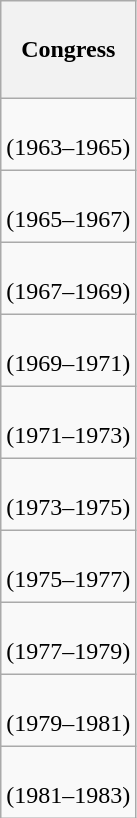<table class="wikitable" style="float:left; margin:0; margin-right:-0.5px; margin-top:14px; text-align:center;">
<tr style="white-space:nowrap; height:4.04em;">
<th>Congress</th>
</tr>
<tr style="white-space:nowrap; height:3em;">
<td><strong></strong><br>(1963–1965)</td>
</tr>
<tr style="white-space:nowrap; height:3em">
<td><strong></strong><br>(1965–1967)</td>
</tr>
<tr style="white-space:nowrap; height:3em">
<td><strong></strong><br>(1967–1969)</td>
</tr>
<tr style="white-space:nowrap; height:3em">
<td><strong></strong><br>(1969–1971)</td>
</tr>
<tr style="white-space:nowrap; height:3em">
<td><strong></strong><br>(1971–1973)</td>
</tr>
<tr style="white-space:nowrap; height:3em;">
<td><strong></strong><br>(1973–1975)</td>
</tr>
<tr style="white-space:nowrap; height:3em">
<td><strong></strong><br>(1975–1977)</td>
</tr>
<tr style="white-space:nowrap; height:3em">
<td><strong></strong><br>(1977–1979)</td>
</tr>
<tr style="white-space:nowrap; height:3em">
<td><strong></strong><br>(1979–1981)</td>
</tr>
<tr style="white-space:nowrap; height:3em">
<td><strong></strong><br>(1981–1983)</td>
</tr>
</table>
